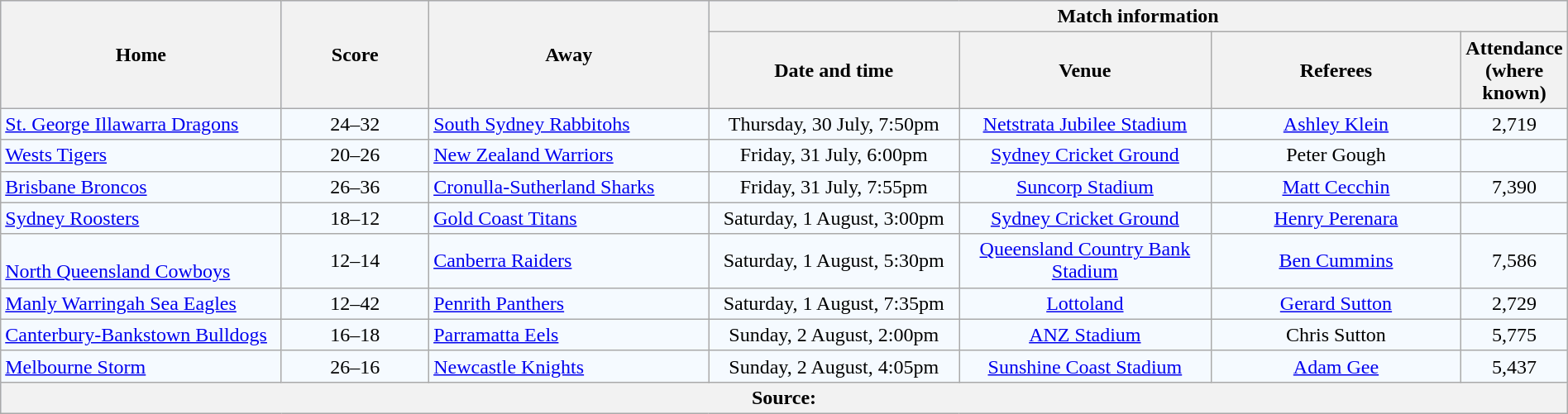<table class="wikitable" style="border-collapse:collapse; text-align:center; width:100%;">
<tr style="background:#c1d8ff;">
<th rowspan="2" style="width:19%;">Home</th>
<th rowspan="2" style="width:10%;">Score</th>
<th rowspan="2" style="width:19%;">Away</th>
<th colspan="6">Match information</th>
</tr>
<tr style="background:#efefef;">
<th width="17%">Date and time</th>
<th width="17%">Venue</th>
<th width="17%">Referees</th>
<th width="5%">Attendance<br>(where known)</th>
</tr>
<tr style="text-align:center; background:#f5faff;">
<td align="left"> <a href='#'>St. George Illawarra Dragons</a></td>
<td>24–32</td>
<td align="left"> <a href='#'>South Sydney Rabbitohs</a></td>
<td>Thursday, 30 July, 7:50pm</td>
<td><a href='#'>Netstrata Jubilee Stadium</a></td>
<td><a href='#'>Ashley Klein</a></td>
<td>2,719</td>
</tr>
<tr style="text-align:center; background:#f5faff;">
<td align="left"> <a href='#'>Wests Tigers</a></td>
<td>20–26</td>
<td align="left"> <a href='#'>New Zealand Warriors</a></td>
<td>Friday, 31 July, 6:00pm</td>
<td><a href='#'>Sydney Cricket Ground</a></td>
<td>Peter Gough</td>
<td></td>
</tr>
<tr style="text-align:center; background:#f5faff;">
<td align="left"> <a href='#'>Brisbane Broncos</a></td>
<td>26–36</td>
<td align="left"> <a href='#'>Cronulla-Sutherland Sharks</a></td>
<td>Friday, 31 July, 7:55pm</td>
<td><a href='#'>Suncorp Stadium</a></td>
<td><a href='#'>Matt Cecchin</a></td>
<td>7,390</td>
</tr>
<tr style="text-align:center; background:#f5faff;">
<td align="left"> <a href='#'>Sydney Roosters</a></td>
<td>18–12</td>
<td align="left"> <a href='#'>Gold Coast Titans</a></td>
<td>Saturday, 1 August, 3:00pm</td>
<td><a href='#'>Sydney Cricket Ground</a></td>
<td><a href='#'>Henry Perenara</a></td>
<td></td>
</tr>
<tr style="text-align:center; background:#f5faff;">
<td align="left"><br> <a href='#'>North Queensland Cowboys</a></td>
<td>12–14</td>
<td align="left"> <a href='#'>Canberra Raiders</a></td>
<td>Saturday, 1 August, 5:30pm</td>
<td><a href='#'>Queensland Country Bank Stadium</a></td>
<td><a href='#'>Ben Cummins</a></td>
<td>7,586</td>
</tr>
<tr style="text-align:center; background:#f5faff;">
<td align="left"> <a href='#'>Manly Warringah Sea Eagles</a></td>
<td>12–42</td>
<td align="left"> <a href='#'>Penrith Panthers</a></td>
<td>Saturday, 1 August, 7:35pm</td>
<td><a href='#'>Lottoland</a></td>
<td><a href='#'>Gerard Sutton</a></td>
<td>2,729</td>
</tr>
<tr style="text-align:center; background:#f5faff;">
<td align="left"> <a href='#'>Canterbury-Bankstown Bulldogs</a></td>
<td>16–18</td>
<td align="left"> <a href='#'>Parramatta Eels</a></td>
<td>Sunday, 2 August, 2:00pm</td>
<td><a href='#'>ANZ Stadium</a></td>
<td>Chris Sutton</td>
<td>5,775</td>
</tr>
<tr style="text-align:center; background:#f5faff;">
<td align="left"> <a href='#'>Melbourne Storm</a></td>
<td>26–16</td>
<td align="left"> <a href='#'>Newcastle Knights</a></td>
<td>Sunday, 2 August, 4:05pm</td>
<td><a href='#'>Sunshine Coast Stadium</a></td>
<td><a href='#'>Adam Gee</a></td>
<td>5,437</td>
</tr>
<tr style="background:#c1d8ff;">
<th colspan="7">Source:</th>
</tr>
</table>
